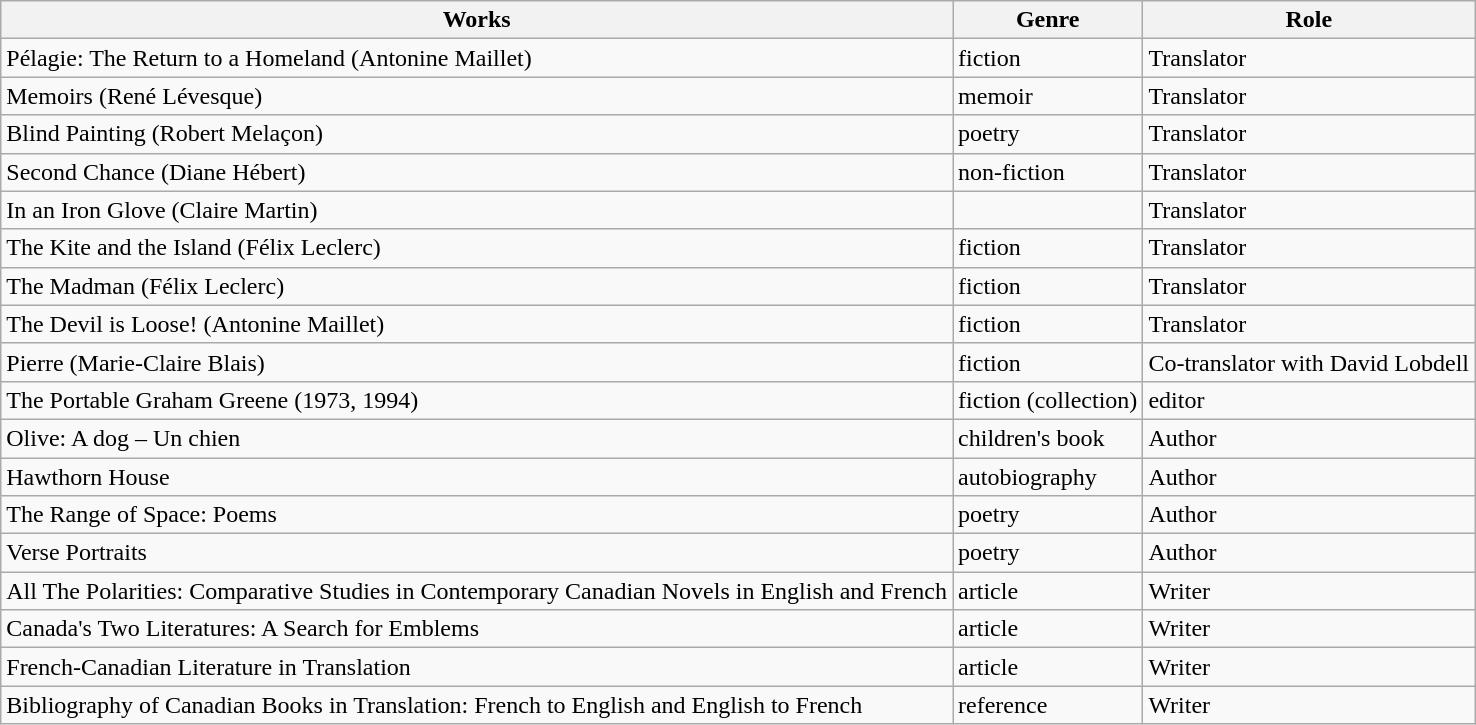<table class="wikitable">
<tr>
<th>Works</th>
<th>Genre</th>
<th>Role</th>
</tr>
<tr>
<td>Pélagie: The Return to a Homeland (Antonine Maillet)</td>
<td>fiction</td>
<td>Translator</td>
</tr>
<tr>
<td>Memoirs (René Lévesque)</td>
<td>memoir</td>
<td>Translator</td>
</tr>
<tr>
<td>Blind Painting (Robert Melaçon)</td>
<td>poetry</td>
<td>Translator</td>
</tr>
<tr>
<td>Second Chance (Diane Hébert)</td>
<td>non-fiction</td>
<td>Translator</td>
</tr>
<tr>
<td>In an Iron Glove (Claire Martin)</td>
<td></td>
<td>Translator</td>
</tr>
<tr>
<td>The Kite and the Island (Félix Leclerc)</td>
<td>fiction</td>
<td>Translator</td>
</tr>
<tr>
<td>The Madman (Félix Leclerc)</td>
<td>fiction</td>
<td>Translator</td>
</tr>
<tr>
<td>The Devil is Loose! (Antonine Maillet)</td>
<td>fiction</td>
<td>Translator</td>
</tr>
<tr>
<td>Pierre (Marie-Claire Blais)</td>
<td>fiction</td>
<td>Co-translator with David Lobdell</td>
</tr>
<tr>
<td>The Portable Graham Greene (1973, 1994)</td>
<td>fiction (collection)</td>
<td>editor</td>
</tr>
<tr>
<td>Olive: A dog – Un chien</td>
<td>children's book</td>
<td>Author</td>
</tr>
<tr>
<td>Hawthorn House</td>
<td>autobiography</td>
<td>Author</td>
</tr>
<tr>
<td>The Range of Space: Poems</td>
<td>poetry</td>
<td>Author</td>
</tr>
<tr>
<td>Verse Portraits</td>
<td>poetry</td>
<td>Author</td>
</tr>
<tr>
<td>All The Polarities: Comparative Studies in Contemporary Canadian Novels in English and French</td>
<td>article</td>
<td>Writer</td>
</tr>
<tr>
<td>Canada's Two Literatures: A Search for Emblems</td>
<td>article</td>
<td>Writer</td>
</tr>
<tr>
<td>French-Canadian Literature in Translation</td>
<td>article</td>
<td>Writer</td>
</tr>
<tr>
<td>Bibliography of Canadian Books in Translation: French to English and English to French</td>
<td>reference</td>
<td>Writer</td>
</tr>
</table>
